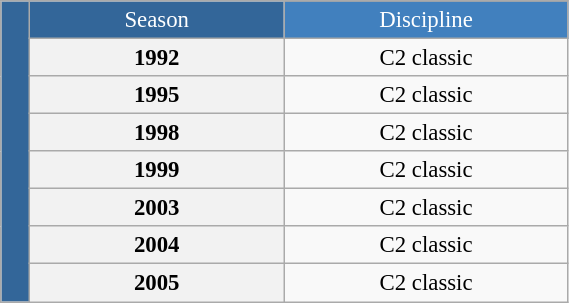<table class="wikitable"  style="font-size:95%; text-align:center; border:gray solid 1px; width:30%;">
<tr style="background:#369; color:white;">
<td rowspan="22" style="width:1%;"></td>
<td rowspan="2" style="width:10%;">Season</td>
</tr>
<tr style="background:#4180be; color:white;">
<td style="width:10%;">Discipline</td>
</tr>
<tr>
<th>1992</th>
<td>C2 classic</td>
</tr>
<tr>
<th>1995</th>
<td>C2 classic</td>
</tr>
<tr>
<th>1998</th>
<td>C2 classic</td>
</tr>
<tr>
<th>1999</th>
<td>C2 classic</td>
</tr>
<tr>
<th>2003</th>
<td>C2 classic</td>
</tr>
<tr>
<th>2004</th>
<td>C2 classic</td>
</tr>
<tr>
<th>2005</th>
<td>C2 classic</td>
</tr>
</table>
